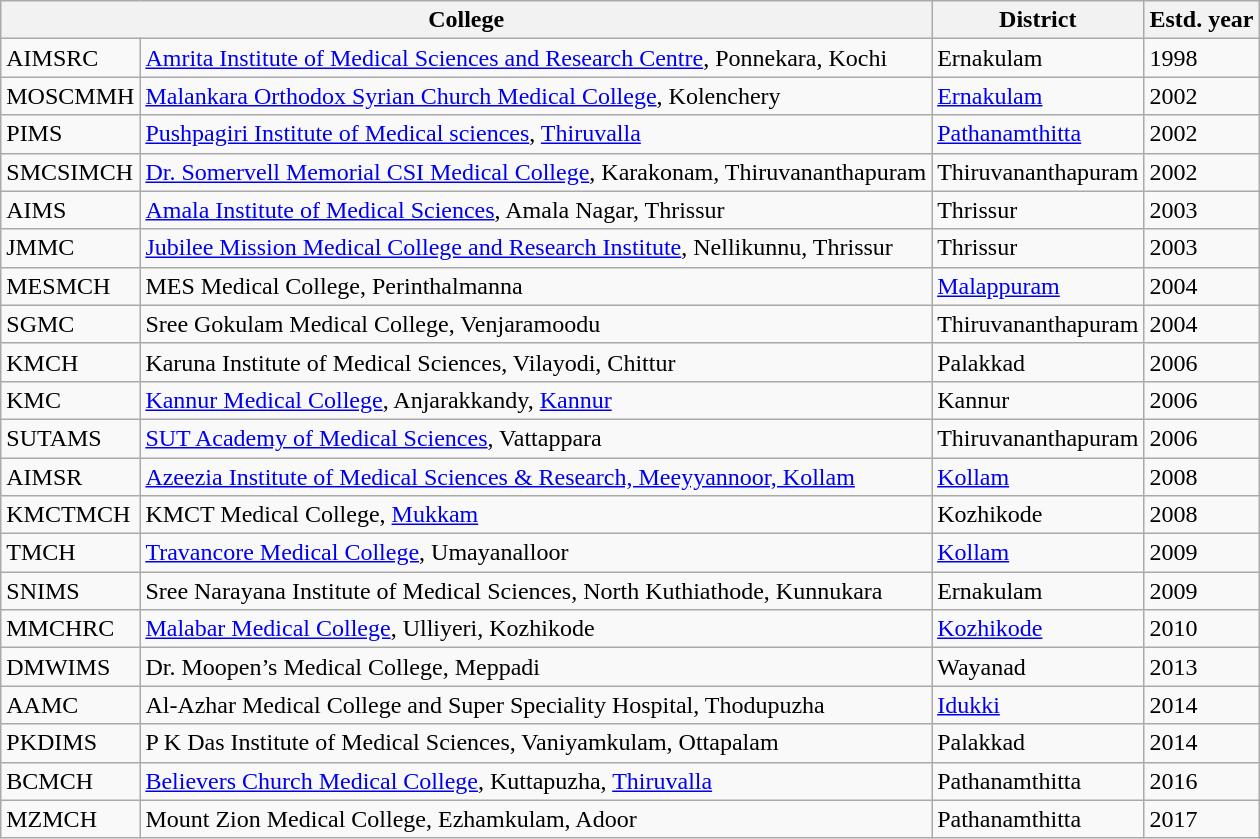<table class="wikitable sortable">
<tr>
<th colspan="2">College</th>
<th>District</th>
<th>Estd. year</th>
</tr>
<tr>
<td>AIMSRC</td>
<td><a href='#'>Amrita Institute of Medical Sciences and Research Centre</a>, Ponnekara, Kochi</td>
<td>Ernakulam</td>
<td>1998</td>
</tr>
<tr>
<td>MOSCMMH</td>
<td><a href='#'>Malankara Orthodox Syrian Church Medical College</a>, Kolenchery</td>
<td><a href='#'>Ernakulam</a></td>
<td>2002</td>
</tr>
<tr>
<td>PIMS</td>
<td><a href='#'>Pushpagiri Institute of Medical sciences</a>, <a href='#'>Thiruvalla</a></td>
<td><a href='#'>Pathanamthitta</a></td>
<td>2002</td>
</tr>
<tr>
<td>SMCSIMCH</td>
<td><a href='#'>Dr. Somervell Memorial CSI Medical College</a>, Karakonam, Thiruvananthapuram</td>
<td>Thiruvananthapuram</td>
<td>2002</td>
</tr>
<tr>
<td>AIMS</td>
<td><a href='#'>Amala Institute of Medical Sciences</a>, Amala Nagar, Thrissur</td>
<td>Thrissur</td>
<td>2003</td>
</tr>
<tr>
<td>JMMC</td>
<td><a href='#'>Jubilee Mission Medical College and Research Institute</a>, Nellikunnu, Thrissur</td>
<td>Thrissur</td>
<td>2003</td>
</tr>
<tr>
<td>MESMCH</td>
<td>MES Medical College, Perinthalmanna</td>
<td><a href='#'>Malappuram</a></td>
<td>2004</td>
</tr>
<tr>
<td>SGMC</td>
<td>Sree Gokulam Medical College, Venjaramoodu</td>
<td>Thiruvananthapuram</td>
<td>2004</td>
</tr>
<tr>
<td>KMCH</td>
<td>Karuna Institute of Medical Sciences, Vilayodi, Chittur</td>
<td>Palakkad</td>
<td>2006</td>
</tr>
<tr>
<td>KMC</td>
<td><a href='#'>Kannur Medical College</a>, Anjarakkandy, <a href='#'>Kannur</a></td>
<td>Kannur</td>
<td>2006</td>
</tr>
<tr>
<td>SUTAMS</td>
<td><a href='#'>SUT Academy of Medical Sciences</a>, Vattappara</td>
<td>Thiruvananthapuram</td>
<td>2006</td>
</tr>
<tr (deemed to be university)>
<td>AIMSR</td>
<td><a href='#'>Azeezia Institute of Medical Sciences & Research, Meeyyannoor, Kollam</a></td>
<td><a href='#'>Kollam</a></td>
<td>2008</td>
</tr>
<tr>
<td>KMCTMCH</td>
<td>KMCT Medical College, <a href='#'>Mukkam</a></td>
<td>Kozhikode</td>
<td>2008</td>
</tr>
<tr>
<td>TMCH</td>
<td><a href='#'>Travancore Medical College</a>, Umayanalloor</td>
<td><a href='#'>Kollam</a></td>
<td>2009</td>
</tr>
<tr>
<td>SNIMS</td>
<td>Sree Narayana Institute of Medical Sciences, North Kuthiathode, Kunnukara</td>
<td>Ernakulam</td>
<td>2009</td>
</tr>
<tr>
<td>MMCHRC</td>
<td><a href='#'>Malabar Medical College</a>, Ulliyeri, Kozhikode</td>
<td><a href='#'>Kozhikode</a></td>
<td>2010</td>
</tr>
<tr>
<td>DMWIMS</td>
<td>Dr. Moopen’s Medical College, Meppadi</td>
<td>Wayanad</td>
<td>2013</td>
</tr>
<tr>
<td>AAMC</td>
<td>Al-Azhar Medical College and Super Speciality Hospital, Thodupuzha</td>
<td><a href='#'>Idukki</a></td>
<td>2014</td>
</tr>
<tr>
<td>PKDIMS</td>
<td>P K Das Institute of Medical Sciences, Vaniyamkulam, Ottapalam</td>
<td>Palakkad</td>
<td>2014</td>
</tr>
<tr>
<td>BCMCH</td>
<td><a href='#'>Believers Church Medical College</a>, Kuttapuzha, <a href='#'>Thiruvalla</a></td>
<td>Pathanamthitta</td>
<td>2016</td>
</tr>
<tr>
<td>MZMCH</td>
<td>Mount Zion Medical College, Ezhamkulam, Adoor</td>
<td>Pathanamthitta</td>
<td>2017</td>
</tr>
</table>
